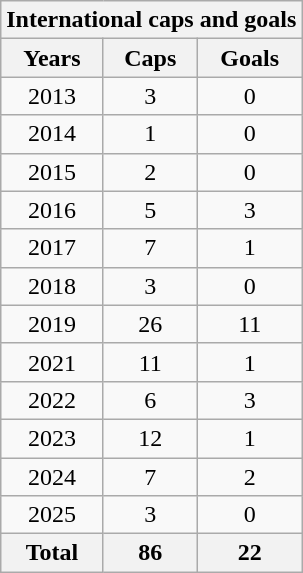<table class="wikitable sortable" style="text-align:center">
<tr>
<th colspan="3">International caps and goals</th>
</tr>
<tr>
<th>Years</th>
<th>Caps</th>
<th>Goals</th>
</tr>
<tr>
<td>2013</td>
<td>3</td>
<td>0</td>
</tr>
<tr>
<td>2014</td>
<td>1</td>
<td>0</td>
</tr>
<tr>
<td>2015</td>
<td>2</td>
<td>0</td>
</tr>
<tr>
<td>2016</td>
<td>5</td>
<td>3</td>
</tr>
<tr>
<td>2017</td>
<td>7</td>
<td>1</td>
</tr>
<tr>
<td>2018</td>
<td>3</td>
<td>0</td>
</tr>
<tr>
<td>2019</td>
<td>26</td>
<td>11</td>
</tr>
<tr>
<td>2021</td>
<td>11</td>
<td>1</td>
</tr>
<tr>
<td>2022</td>
<td>6</td>
<td>3</td>
</tr>
<tr>
<td>2023</td>
<td>12</td>
<td>1</td>
</tr>
<tr>
<td>2024</td>
<td>7</td>
<td>2</td>
</tr>
<tr>
<td>2025</td>
<td>3</td>
<td>0</td>
</tr>
<tr>
<th>Total</th>
<th>86</th>
<th>22</th>
</tr>
</table>
